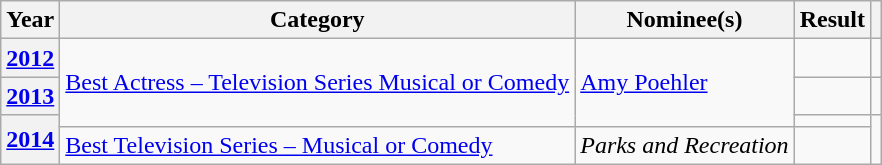<table class="wikitable plainrowheaders">
<tr>
<th scope="col">Year</th>
<th scope="col">Category</th>
<th scope="col">Nominee(s)</th>
<th scope="col">Result</th>
<th scope="col"></th>
</tr>
<tr>
<th scope="row"><a href='#'>2012</a></th>
<td rowspan="3"><a href='#'>Best Actress – Television Series Musical or Comedy</a></td>
<td rowspan="3"><a href='#'>Amy Poehler</a></td>
<td></td>
<td style="text-align:center;"></td>
</tr>
<tr>
<th scope="row"><a href='#'>2013</a></th>
<td></td>
<td style="text-align:center;"></td>
</tr>
<tr>
<th scope="row" rowspan="2"><a href='#'>2014</a></th>
<td></td>
<td style="text-align:center;" rowspan="2"></td>
</tr>
<tr>
<td><a href='#'>Best Television Series – Musical or Comedy</a></td>
<td><em>Parks and Recreation</em></td>
<td></td>
</tr>
</table>
